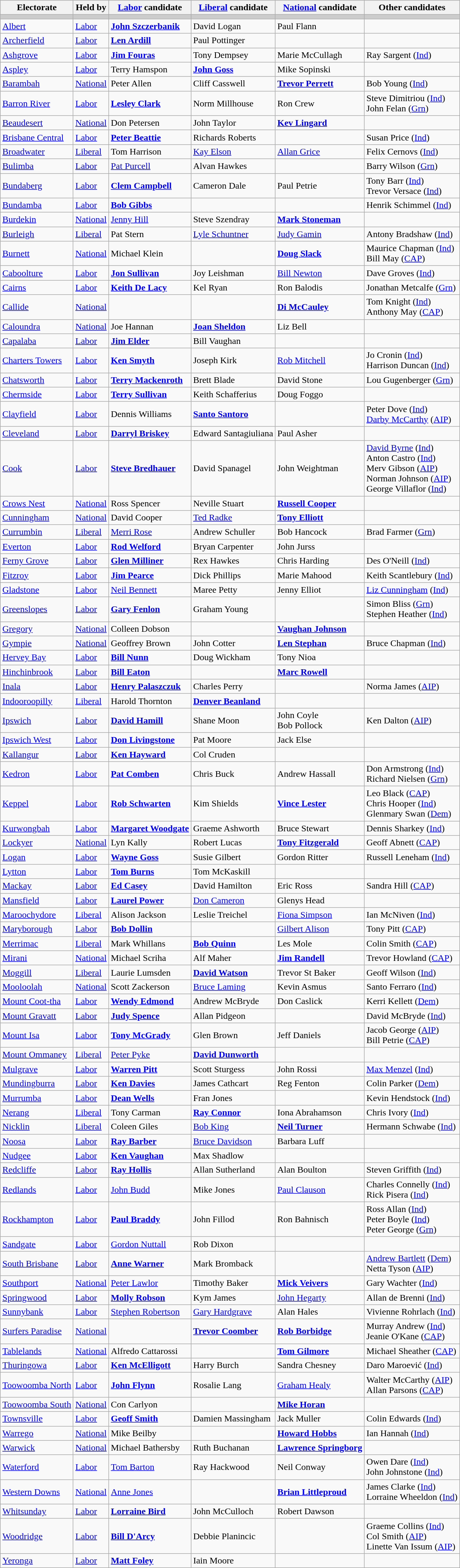<table class="wikitable">
<tr>
<th>Electorate</th>
<th>Held by</th>
<th><a href='#'>Labor</a> candidate</th>
<th><a href='#'>Liberal</a> candidate</th>
<th><a href='#'>National</a> candidate</th>
<th>Other candidates</th>
</tr>
<tr bgcolor="#cccccc">
<td></td>
<td></td>
<td></td>
<td></td>
<td></td>
<td></td>
</tr>
<tr>
<td><a href='#'>Albert</a></td>
<td><a href='#'>Labor</a></td>
<td><strong><a href='#'>John Szczerbanik</a></strong></td>
<td>David Logan</td>
<td>Paul Flann</td>
<td></td>
</tr>
<tr>
<td><a href='#'>Archerfield</a></td>
<td><a href='#'>Labor</a></td>
<td><strong><a href='#'>Len Ardill</a></strong></td>
<td>Paul Pottinger</td>
<td></td>
<td></td>
</tr>
<tr>
<td><a href='#'>Ashgrove</a></td>
<td><a href='#'>Labor</a></td>
<td><strong><a href='#'>Jim Fouras</a></strong></td>
<td>Tony Dempsey</td>
<td>Marie McCullagh</td>
<td>Ray Sargent (<a href='#'>Ind</a>)</td>
</tr>
<tr>
<td><a href='#'>Aspley</a></td>
<td><a href='#'>Labor</a></td>
<td>Terry Hamspon</td>
<td><strong><a href='#'>John Goss</a></strong></td>
<td>Mike Sopinski</td>
<td></td>
</tr>
<tr>
<td><a href='#'>Barambah</a></td>
<td><a href='#'>National</a></td>
<td>Peter Allen</td>
<td>Cliff Casswell</td>
<td><strong><a href='#'>Trevor Perrett</a></strong></td>
<td>Bob Young (<a href='#'>Ind</a>)</td>
</tr>
<tr>
<td><a href='#'>Barron River</a></td>
<td><a href='#'>Labor</a></td>
<td><strong><a href='#'>Lesley Clark</a></strong></td>
<td>Norm Millhouse</td>
<td>Ron Crew</td>
<td>Steve Dimitriou (<a href='#'>Ind</a>) <br> John Felan (<a href='#'>Grn</a>)</td>
</tr>
<tr>
<td><a href='#'>Beaudesert</a></td>
<td><a href='#'>National</a></td>
<td>Don Petersen</td>
<td>John Taylor</td>
<td><strong><a href='#'>Kev Lingard</a></strong></td>
<td></td>
</tr>
<tr>
<td><a href='#'>Brisbane Central</a></td>
<td><a href='#'>Labor</a></td>
<td><strong><a href='#'>Peter Beattie</a></strong></td>
<td>Richards Roberts</td>
<td></td>
<td>Susan Price (<a href='#'>Ind</a>)</td>
</tr>
<tr>
<td><a href='#'>Broadwater</a></td>
<td><a href='#'>Liberal</a></td>
<td>Tom Harrison</td>
<td><a href='#'>Kay Elson</a></td>
<td><a href='#'>Allan Grice</a></td>
<td>Felix Cernovs (<a href='#'>Ind</a>)</td>
</tr>
<tr>
<td><a href='#'>Bulimba</a></td>
<td><a href='#'>Labor</a></td>
<td><a href='#'>Pat Purcell</a></td>
<td>Alvan Hawkes</td>
<td></td>
<td>Barry Wilson (<a href='#'>Grn</a>)</td>
</tr>
<tr>
<td><a href='#'>Bundaberg</a></td>
<td><a href='#'>Labor</a></td>
<td><strong><a href='#'>Clem Campbell</a></strong></td>
<td>Cameron Dale</td>
<td>Paul Petrie</td>
<td>Tony Barr (<a href='#'>Ind</a>) <br> Trevor Versace (<a href='#'>Ind</a>)</td>
</tr>
<tr>
<td><a href='#'>Bundamba</a></td>
<td><a href='#'>Labor</a></td>
<td><strong><a href='#'>Bob Gibbs</a></strong></td>
<td></td>
<td></td>
<td>Henrik Schimmel (<a href='#'>Ind</a>)</td>
</tr>
<tr>
<td><a href='#'>Burdekin</a></td>
<td><a href='#'>National</a></td>
<td><a href='#'>Jenny Hill</a></td>
<td>Steve Szendray</td>
<td><strong><a href='#'>Mark Stoneman</a></strong></td>
<td></td>
</tr>
<tr>
<td><a href='#'>Burleigh</a></td>
<td><a href='#'>Liberal</a></td>
<td>Pat Stern</td>
<td><a href='#'>Lyle Schuntner</a></td>
<td><a href='#'>Judy Gamin</a></td>
<td>Antony Bradshaw (<a href='#'>Ind</a>)</td>
</tr>
<tr>
<td><a href='#'>Burnett</a></td>
<td><a href='#'>National</a></td>
<td>Michael Klein</td>
<td></td>
<td><strong><a href='#'>Doug Slack</a></strong></td>
<td>Maurice Chapman (<a href='#'>Ind</a>) <br> Bill May (<a href='#'>CAP</a>)</td>
</tr>
<tr>
<td><a href='#'>Caboolture</a></td>
<td><a href='#'>Labor</a></td>
<td><strong><a href='#'>Jon Sullivan</a></strong></td>
<td>Joy Leishman</td>
<td><a href='#'>Bill Newton</a></td>
<td>Dave Groves (<a href='#'>Ind</a>)</td>
</tr>
<tr>
<td><a href='#'>Cairns</a></td>
<td><a href='#'>Labor</a></td>
<td><strong><a href='#'>Keith De Lacy</a></strong></td>
<td>Kel Ryan</td>
<td>Ron Balodis</td>
<td>Jonathan Metcalfe (<a href='#'>Grn</a>)</td>
</tr>
<tr>
<td><a href='#'>Callide</a></td>
<td><a href='#'>National</a></td>
<td></td>
<td></td>
<td><strong><a href='#'>Di McCauley</a></strong></td>
<td>Tom Knight (<a href='#'>Ind</a>)<br>Anthony May (<a href='#'>CAP</a>)</td>
</tr>
<tr>
<td><a href='#'>Caloundra</a></td>
<td><a href='#'>National</a></td>
<td>Joe Hannan</td>
<td><strong><a href='#'>Joan Sheldon</a></strong></td>
<td>Liz Bell</td>
<td></td>
</tr>
<tr>
<td><a href='#'>Capalaba</a></td>
<td><a href='#'>Labor</a></td>
<td><strong><a href='#'>Jim Elder</a></strong></td>
<td>Bill Vaughan</td>
<td></td>
<td></td>
</tr>
<tr>
<td><a href='#'>Charters Towers</a></td>
<td><a href='#'>Labor</a></td>
<td><strong><a href='#'>Ken Smyth</a></strong></td>
<td>Joseph Kirk</td>
<td><a href='#'>Rob Mitchell</a></td>
<td>Jo Cronin (<a href='#'>Ind</a>) <br> Harrison Duncan (<a href='#'>Ind</a>)</td>
</tr>
<tr>
<td><a href='#'>Chatsworth</a></td>
<td><a href='#'>Labor</a></td>
<td><strong><a href='#'>Terry Mackenroth</a></strong></td>
<td>Brett Blade</td>
<td>David Stone</td>
<td>Lou Gugenberger (<a href='#'>Grn</a>)</td>
</tr>
<tr>
<td><a href='#'>Chermside</a></td>
<td><a href='#'>Labor</a></td>
<td><strong><a href='#'>Terry Sullivan</a></strong></td>
<td>Keith Schafferius</td>
<td>Doug Foggo</td>
<td></td>
</tr>
<tr>
<td><a href='#'>Clayfield</a></td>
<td><a href='#'>Labor</a></td>
<td>Dennis Williams</td>
<td><strong><a href='#'>Santo Santoro</a></strong></td>
<td></td>
<td>Peter Dove (<a href='#'>Ind</a>) <br> <a href='#'>Darby McCarthy</a> (<a href='#'>AIP</a>)</td>
</tr>
<tr>
<td><a href='#'>Cleveland</a></td>
<td><a href='#'>Labor</a></td>
<td><strong><a href='#'>Darryl Briskey</a></strong></td>
<td>Edward Santagiuliana</td>
<td>Paul Asher</td>
<td></td>
</tr>
<tr>
<td><a href='#'>Cook</a></td>
<td><a href='#'>Labor</a></td>
<td><strong><a href='#'>Steve Bredhauer</a></strong></td>
<td>David Spanagel</td>
<td>John Weightman</td>
<td><a href='#'>David Byrne</a> (<a href='#'>Ind</a>) <br> Anton Castro (<a href='#'>Ind</a>) <br> Merv Gibson (<a href='#'>AIP</a>) <br> Norman Johnson (<a href='#'>AIP</a>) <br> George Villaflor (<a href='#'>Ind</a>)</td>
</tr>
<tr>
<td><a href='#'>Crows Nest</a></td>
<td><a href='#'>National</a></td>
<td>Ross Spencer</td>
<td>Neville Stuart</td>
<td><strong><a href='#'>Russell Cooper</a></strong></td>
<td></td>
</tr>
<tr>
<td><a href='#'>Cunningham</a></td>
<td><a href='#'>National</a></td>
<td>David Cooper</td>
<td><a href='#'>Ted Radke</a></td>
<td><strong><a href='#'>Tony Elliott</a></strong></td>
<td></td>
</tr>
<tr>
<td><a href='#'>Currumbin</a></td>
<td><a href='#'>Liberal</a></td>
<td><a href='#'>Merri Rose</a></td>
<td>Andrew Schuller</td>
<td>Bob Hancock</td>
<td>Brad Farmer (<a href='#'>Grn</a>)</td>
</tr>
<tr>
<td><a href='#'>Everton</a></td>
<td><a href='#'>Labor</a></td>
<td><strong><a href='#'>Rod Welford</a></strong></td>
<td>Bryan Carpenter</td>
<td>John Jurss</td>
<td></td>
</tr>
<tr>
<td><a href='#'>Ferny Grove</a></td>
<td><a href='#'>Labor</a></td>
<td><strong><a href='#'>Glen Milliner</a></strong></td>
<td>Rex Hawkes</td>
<td>Chris Harding</td>
<td>Des O'Neill (<a href='#'>Ind</a>)</td>
</tr>
<tr>
<td><a href='#'>Fitzroy</a></td>
<td><a href='#'>Labor</a></td>
<td><strong><a href='#'>Jim Pearce</a></strong></td>
<td>Dick Phillips</td>
<td>Marie Mahood</td>
<td>Keith Scantlebury (<a href='#'>Ind</a>)</td>
</tr>
<tr>
<td><a href='#'>Gladstone</a></td>
<td><a href='#'>Labor</a></td>
<td><a href='#'>Neil Bennett</a></td>
<td>Maree Petty</td>
<td>Jenny Elliot</td>
<td><a href='#'>Liz Cunningham</a> (<a href='#'>Ind</a>)</td>
</tr>
<tr>
<td><a href='#'>Greenslopes</a></td>
<td><a href='#'>Labor</a></td>
<td><strong><a href='#'>Gary Fenlon</a></strong></td>
<td>Graham Young</td>
<td></td>
<td>Simon Bliss (<a href='#'>Grn</a>) <br> Stephen Heather (<a href='#'>Ind</a>)</td>
</tr>
<tr>
<td><a href='#'>Gregory</a></td>
<td><a href='#'>National</a></td>
<td>Colleen Dobson</td>
<td></td>
<td><strong><a href='#'>Vaughan Johnson</a></strong></td>
<td></td>
</tr>
<tr>
<td><a href='#'>Gympie</a></td>
<td><a href='#'>National</a></td>
<td>Geoffrey Brown</td>
<td>John Cotter</td>
<td><strong><a href='#'>Len Stephan</a></strong></td>
<td>Bruce Chapman (<a href='#'>Ind</a>)</td>
</tr>
<tr>
<td><a href='#'>Hervey Bay</a></td>
<td><a href='#'>Labor</a></td>
<td><strong><a href='#'>Bill Nunn</a></strong></td>
<td>Doug Wickham</td>
<td>Tony Nioa</td>
<td></td>
</tr>
<tr>
<td><a href='#'>Hinchinbrook</a></td>
<td><a href='#'>Labor</a></td>
<td><strong><a href='#'>Bill Eaton</a></strong></td>
<td></td>
<td><strong><a href='#'>Marc Rowell</a></strong></td>
<td></td>
</tr>
<tr>
<td><a href='#'>Inala</a></td>
<td><a href='#'>Labor</a></td>
<td><strong><a href='#'>Henry Palaszczuk</a></strong></td>
<td>Charles Perry</td>
<td></td>
<td>Norma James (<a href='#'>AIP</a>)</td>
</tr>
<tr>
<td><a href='#'>Indooroopilly</a></td>
<td><a href='#'>Liberal</a></td>
<td>Harold Thornton</td>
<td><strong><a href='#'>Denver Beanland</a></strong></td>
<td></td>
<td></td>
</tr>
<tr>
<td><a href='#'>Ipswich</a></td>
<td><a href='#'>Labor</a></td>
<td><strong><a href='#'>David Hamill</a></strong></td>
<td>Shane Moon</td>
<td>John Coyle <br> Bob Pollock</td>
<td>Ken Dalton (<a href='#'>AIP</a>)</td>
</tr>
<tr>
<td><a href='#'>Ipswich West</a></td>
<td><a href='#'>Labor</a></td>
<td><strong><a href='#'>Don Livingstone</a></strong></td>
<td>Pat Moore</td>
<td>Jack Else</td>
<td></td>
</tr>
<tr>
<td><a href='#'>Kallangur</a></td>
<td><a href='#'>Labor</a></td>
<td><strong><a href='#'>Ken Hayward</a></strong></td>
<td>Col Cruden</td>
<td></td>
<td></td>
</tr>
<tr>
<td><a href='#'>Kedron</a></td>
<td><a href='#'>Labor</a></td>
<td><strong><a href='#'>Pat Comben</a></strong></td>
<td>Chris Buck</td>
<td>Andrew Hassall</td>
<td>Don Armstrong (<a href='#'>Ind</a>) <br> Richard Nielsen (<a href='#'>Grn</a>)</td>
</tr>
<tr>
<td><a href='#'>Keppel</a></td>
<td><a href='#'>Labor</a></td>
<td><strong><a href='#'>Rob Schwarten</a></strong></td>
<td>Kim Shields</td>
<td><strong><a href='#'>Vince Lester</a></strong></td>
<td>Leo Black (<a href='#'>CAP</a>) <br> Chris Hooper (<a href='#'>Ind</a>) <br> Glenmary Swan (<a href='#'>Dem</a>)</td>
</tr>
<tr>
<td><a href='#'>Kurwongbah</a></td>
<td><a href='#'>Labor</a></td>
<td><strong><a href='#'>Margaret Woodgate</a></strong></td>
<td>Graeme Ashworth</td>
<td>Bruce Stewart</td>
<td>Dennis Sharkey (<a href='#'>Ind</a>)</td>
</tr>
<tr>
<td><a href='#'>Lockyer</a></td>
<td><a href='#'>National</a></td>
<td>Lyn Kally</td>
<td>Robert Lucas</td>
<td><strong><a href='#'>Tony Fitzgerald</a></strong></td>
<td>Geoff Abnett (<a href='#'>CAP</a>)</td>
</tr>
<tr>
<td><a href='#'>Logan</a></td>
<td><a href='#'>Labor</a></td>
<td><strong><a href='#'>Wayne Goss</a></strong></td>
<td>Susie Gilbert</td>
<td>Gordon Ritter</td>
<td>Russell Leneham (<a href='#'>Ind</a>)</td>
</tr>
<tr>
<td><a href='#'>Lytton</a></td>
<td><a href='#'>Labor</a></td>
<td><strong><a href='#'>Tom Burns</a></strong></td>
<td>Tom McKaskill</td>
<td></td>
<td></td>
</tr>
<tr>
<td><a href='#'>Mackay</a></td>
<td><a href='#'>Labor</a></td>
<td><strong><a href='#'>Ed Casey</a></strong></td>
<td>David Hamilton</td>
<td>Eric Ross</td>
<td>Sandra Hill (<a href='#'>CAP</a>)</td>
</tr>
<tr>
<td><a href='#'>Mansfield</a></td>
<td><a href='#'>Labor</a></td>
<td><strong><a href='#'>Laurel Power</a></strong></td>
<td><a href='#'>Don Cameron</a></td>
<td>Glenys Head</td>
<td></td>
</tr>
<tr>
<td><a href='#'>Maroochydore</a></td>
<td><a href='#'>Liberal</a></td>
<td>Alison Jackson</td>
<td>Leslie Treichel</td>
<td><a href='#'>Fiona Simpson</a></td>
<td>Ian McNiven (<a href='#'>Ind</a>)</td>
</tr>
<tr>
<td><a href='#'>Maryborough</a></td>
<td><a href='#'>Labor</a></td>
<td><strong><a href='#'>Bob Dollin</a></strong></td>
<td></td>
<td><a href='#'>Gilbert Alison</a></td>
<td>Tony Pitt (<a href='#'>CAP</a>)</td>
</tr>
<tr>
<td><a href='#'>Merrimac</a></td>
<td><a href='#'>Liberal</a></td>
<td>Mark Whillans</td>
<td><strong><a href='#'>Bob Quinn</a></strong></td>
<td>Les Mole</td>
<td>Colin Smith (<a href='#'>CAP</a>)</td>
</tr>
<tr>
<td><a href='#'>Mirani</a></td>
<td><a href='#'>National</a></td>
<td>Michael Scriha</td>
<td>Alf Maher</td>
<td><strong><a href='#'>Jim Randell</a></strong></td>
<td>Trevor Howland (<a href='#'>CAP</a>)</td>
</tr>
<tr>
<td><a href='#'>Moggill</a></td>
<td><a href='#'>Liberal</a></td>
<td>Laurie Lumsden</td>
<td><strong><a href='#'>David Watson</a></strong></td>
<td>Trevor St Baker</td>
<td>Geoff Wilson (<a href='#'>Ind</a>)</td>
</tr>
<tr>
<td><a href='#'>Mooloolah</a></td>
<td><a href='#'>National</a></td>
<td>Scott Zackerson</td>
<td><a href='#'>Bruce Laming</a></td>
<td>Kevin Asmus</td>
<td>Santo Ferraro (<a href='#'>Ind</a>)</td>
</tr>
<tr>
<td><a href='#'>Mount Coot-tha</a></td>
<td><a href='#'>Labor</a></td>
<td><strong><a href='#'>Wendy Edmond</a></strong></td>
<td>Andrew McBryde</td>
<td>Don Caslick</td>
<td>Kerri Kellett (<a href='#'>Dem</a>)</td>
</tr>
<tr>
<td><a href='#'>Mount Gravatt</a></td>
<td><a href='#'>Labor</a></td>
<td><strong><a href='#'>Judy Spence</a></strong></td>
<td>Allan Pidgeon</td>
<td></td>
<td>David McBryde (<a href='#'>Ind</a>)</td>
</tr>
<tr>
<td><a href='#'>Mount Isa</a></td>
<td><a href='#'>Labor</a></td>
<td><strong><a href='#'>Tony McGrady</a></strong></td>
<td>Glen Brown</td>
<td>Jeff Daniels</td>
<td>Jacob George (<a href='#'>AIP</a>) <br> Bill Petrie (<a href='#'>CAP</a>)</td>
</tr>
<tr>
<td><a href='#'>Mount Ommaney</a></td>
<td><a href='#'>Liberal</a></td>
<td><a href='#'>Peter Pyke</a></td>
<td><strong><a href='#'>David Dunworth</a></strong></td>
<td></td>
<td></td>
</tr>
<tr>
<td><a href='#'>Mulgrave</a></td>
<td><a href='#'>Labor</a></td>
<td><strong><a href='#'>Warren Pitt</a></strong></td>
<td>Scott Sturgess</td>
<td>John Rossi</td>
<td><a href='#'>Max Menzel</a> (<a href='#'>Ind</a>)</td>
</tr>
<tr>
<td><a href='#'>Mundingburra</a></td>
<td><a href='#'>Labor</a></td>
<td><strong><a href='#'>Ken Davies</a></strong></td>
<td>James Cathcart</td>
<td>Reg Fenton</td>
<td>Colin Parker (<a href='#'>Dem</a>)</td>
</tr>
<tr>
<td><a href='#'>Murrumba</a></td>
<td><a href='#'>Labor</a></td>
<td><strong><a href='#'>Dean Wells</a></strong></td>
<td>Fran Jones</td>
<td></td>
<td>Kevin Hendstock (<a href='#'>Ind</a>)</td>
</tr>
<tr>
<td><a href='#'>Nerang</a></td>
<td><a href='#'>Liberal</a></td>
<td>Tony Carman</td>
<td><strong><a href='#'>Ray Connor</a></strong></td>
<td>Iona Abrahamson</td>
<td>Chris Ivory (<a href='#'>Ind</a>)</td>
</tr>
<tr>
<td><a href='#'>Nicklin</a></td>
<td><a href='#'>Liberal</a></td>
<td>Coleen Giles</td>
<td><a href='#'>Bob King</a></td>
<td><strong><a href='#'>Neil Turner</a></strong></td>
<td>Hermann Schwabe (<a href='#'>Ind</a>)</td>
</tr>
<tr>
<td><a href='#'>Noosa</a></td>
<td><a href='#'>Labor</a></td>
<td><strong><a href='#'>Ray Barber</a></strong></td>
<td><a href='#'>Bruce Davidson</a></td>
<td>Barbara Luff</td>
<td></td>
</tr>
<tr>
<td><a href='#'>Nudgee</a></td>
<td><a href='#'>Labor</a></td>
<td><strong><a href='#'>Ken Vaughan</a></strong></td>
<td>Max Shadlow</td>
<td></td>
<td></td>
</tr>
<tr>
<td><a href='#'>Redcliffe</a></td>
<td><a href='#'>Labor</a></td>
<td><strong><a href='#'>Ray Hollis</a></strong></td>
<td>Allan Sutherland</td>
<td>Alan Boulton</td>
<td>Steven Griffith (<a href='#'>Ind</a>)</td>
</tr>
<tr>
<td><a href='#'>Redlands</a></td>
<td><a href='#'>Labor</a></td>
<td><a href='#'>John Budd</a></td>
<td>Mike Jones</td>
<td><a href='#'>Paul Clauson</a></td>
<td>Charles Connelly (<a href='#'>Ind</a>) <br> Rick Pisera (<a href='#'>Ind</a>)</td>
</tr>
<tr>
<td><a href='#'>Rockhampton</a></td>
<td><a href='#'>Labor</a></td>
<td><strong><a href='#'>Paul Braddy</a></strong></td>
<td>John Fillod</td>
<td>Ron Bahnisch</td>
<td>Ross Allan (<a href='#'>Ind</a>) <br> Peter Boyle (<a href='#'>Ind</a>) <br> Peter George (<a href='#'>Grn</a>)</td>
</tr>
<tr>
<td><a href='#'>Sandgate</a></td>
<td><a href='#'>Labor</a></td>
<td><a href='#'>Gordon Nuttall</a></td>
<td>Rob Dixon</td>
<td></td>
<td></td>
</tr>
<tr>
<td><a href='#'>South Brisbane</a></td>
<td><a href='#'>Labor</a></td>
<td><strong><a href='#'>Anne Warner</a></strong></td>
<td>Mark Bromback</td>
<td></td>
<td><a href='#'>Andrew Bartlett</a> (<a href='#'>Dem</a>) <br> Netta Tyson (<a href='#'>AIP</a>)</td>
</tr>
<tr>
<td><a href='#'>Southport</a></td>
<td><a href='#'>National</a></td>
<td><a href='#'>Peter Lawlor</a></td>
<td>Timothy Baker</td>
<td><strong><a href='#'>Mick Veivers</a></strong></td>
<td>Gary Wachter (<a href='#'>Ind</a>)</td>
</tr>
<tr>
<td><a href='#'>Springwood</a></td>
<td><a href='#'>Labor</a></td>
<td><strong><a href='#'>Molly Robson</a></strong></td>
<td>Kym James</td>
<td><a href='#'>John Hegarty</a></td>
<td>Allan de Brenni (<a href='#'>Ind</a>)</td>
</tr>
<tr>
<td><a href='#'>Sunnybank</a></td>
<td><a href='#'>Labor</a></td>
<td><a href='#'>Stephen Robertson</a></td>
<td><a href='#'>Gary Hardgrave</a></td>
<td>Alan Hales</td>
<td>Vivienne Rohrlach (<a href='#'>Ind</a>)</td>
</tr>
<tr>
<td><a href='#'>Surfers Paradise</a></td>
<td><a href='#'>National</a></td>
<td></td>
<td><strong><a href='#'>Trevor Coomber</a></strong></td>
<td><strong><a href='#'>Rob Borbidge</a></strong></td>
<td>Murray Andrew (<a href='#'>Ind</a>) <br> Jeanie O'Kane (<a href='#'>CAP</a>)</td>
</tr>
<tr>
<td><a href='#'>Tablelands</a></td>
<td><a href='#'>National</a></td>
<td>Alfredo Cattarossi</td>
<td></td>
<td><strong><a href='#'>Tom Gilmore</a></strong></td>
<td>Michael Sheather (<a href='#'>CAP</a>)</td>
</tr>
<tr>
<td><a href='#'>Thuringowa</a></td>
<td><a href='#'>Labor</a></td>
<td><strong><a href='#'>Ken McElligott</a></strong></td>
<td>Harry Burch</td>
<td>Sandra Chesney</td>
<td>Daro Maroević (<a href='#'>Ind</a>)</td>
</tr>
<tr>
<td><a href='#'>Toowoomba North</a></td>
<td><a href='#'>Labor</a></td>
<td><strong><a href='#'>John Flynn</a></strong></td>
<td>Rosalie Lang</td>
<td><a href='#'>Graham Healy</a></td>
<td>Walter McCarthy (<a href='#'>AIP</a>) <br> Allan Parsons (<a href='#'>CAP</a>)</td>
</tr>
<tr>
<td><a href='#'>Toowoomba South</a></td>
<td><a href='#'>National</a></td>
<td>Con Carlyon</td>
<td></td>
<td><strong><a href='#'>Mike Horan</a></strong></td>
<td></td>
</tr>
<tr>
<td><a href='#'>Townsville</a></td>
<td><a href='#'>Labor</a></td>
<td><strong><a href='#'>Geoff Smith</a></strong></td>
<td>Damien Massingham</td>
<td>Jack Muller</td>
<td>Colin Edwards (<a href='#'>Ind</a>)</td>
</tr>
<tr>
<td><a href='#'>Warrego</a></td>
<td><a href='#'>National</a></td>
<td>Mike Beilby</td>
<td></td>
<td><strong><a href='#'>Howard Hobbs</a></strong></td>
<td>Ian Hannah (<a href='#'>Ind</a>)</td>
</tr>
<tr>
<td><a href='#'>Warwick</a></td>
<td><a href='#'>National</a></td>
<td>Michael Bathersby</td>
<td>Ruth Buchanan</td>
<td><strong><a href='#'>Lawrence Springborg</a></strong></td>
<td></td>
</tr>
<tr>
<td><a href='#'>Waterford</a></td>
<td><a href='#'>Labor</a></td>
<td><a href='#'>Tom Barton</a></td>
<td>Ray Hackwood</td>
<td>Neil Conway</td>
<td>Owen Dare (<a href='#'>Ind</a>) <br> John Johnstone (<a href='#'>Ind</a>)</td>
</tr>
<tr>
<td><a href='#'>Western Downs</a></td>
<td><a href='#'>National</a></td>
<td><a href='#'>Anne Jones</a></td>
<td></td>
<td><strong><a href='#'>Brian Littleproud</a></strong></td>
<td>James Clarke (<a href='#'>Ind</a>) <br> Lorraine Wheeldon (<a href='#'>Ind</a>)</td>
</tr>
<tr>
<td><a href='#'>Whitsunday</a></td>
<td><a href='#'>Labor</a></td>
<td><strong><a href='#'>Lorraine Bird</a></strong></td>
<td>John McCulloch</td>
<td>Robert Dawson</td>
<td></td>
</tr>
<tr>
<td><a href='#'>Woodridge</a></td>
<td><a href='#'>Labor</a></td>
<td><strong><a href='#'>Bill D'Arcy</a></strong></td>
<td>Debbie Planincic</td>
<td></td>
<td>Graeme Collins (<a href='#'>Ind</a>) <br> Col Smith (<a href='#'>AIP</a>) <br> Linette Van Issum (<a href='#'>AIP</a>)</td>
</tr>
<tr>
<td><a href='#'>Yeronga</a></td>
<td><a href='#'>Labor</a></td>
<td><strong><a href='#'>Matt Foley</a></strong></td>
<td>Iain Moore</td>
<td></td>
<td></td>
</tr>
</table>
